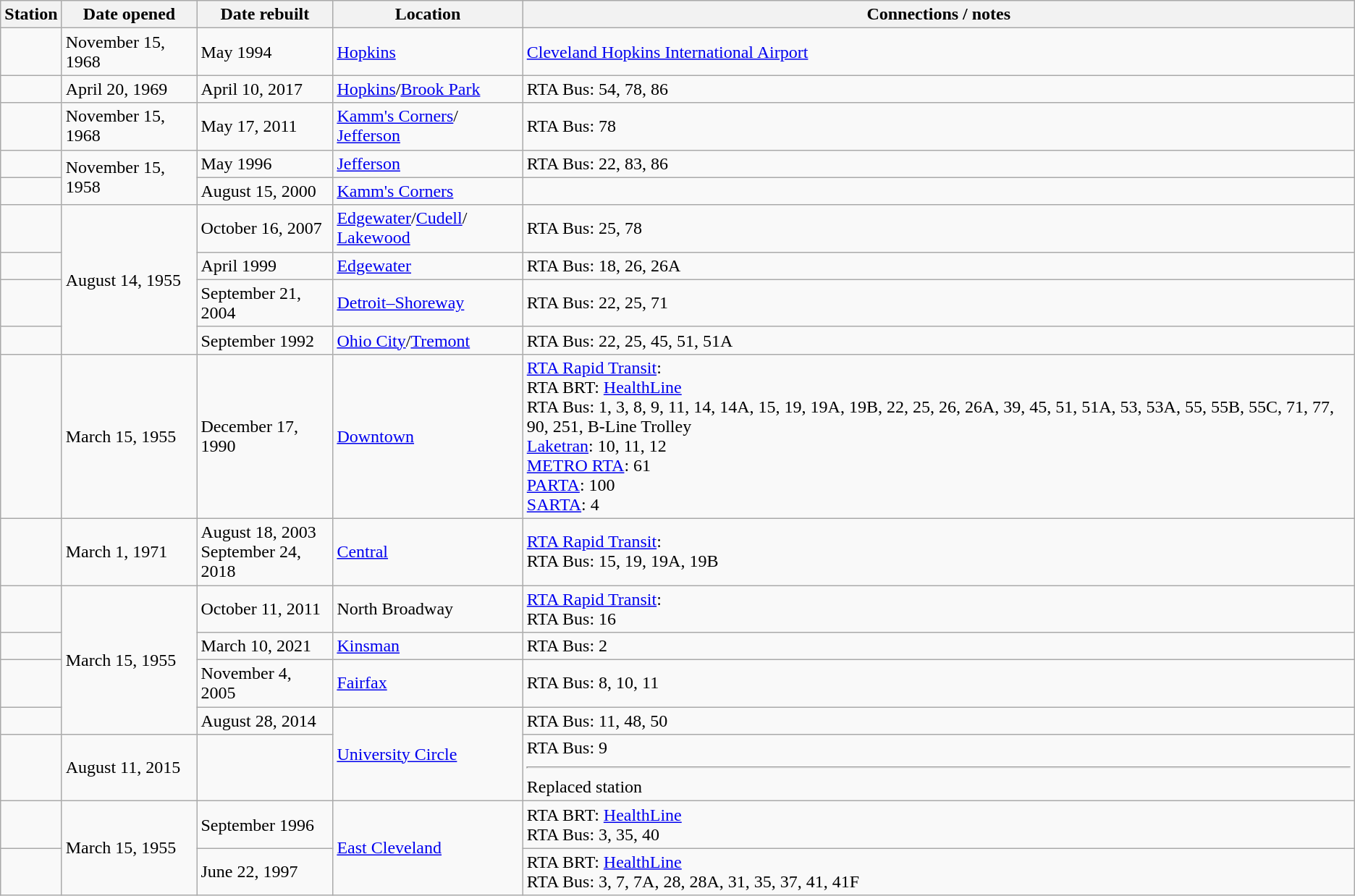<table class="wikitable sortable">
<tr>
<th>Station</th>
<th>Date opened</th>
<th>Date rebuilt</th>
<th>Location</th>
<th class="unsortable">Connections / notes</th>
</tr>
<tr>
<td align="right"></td>
<td>November 15, 1968</td>
<td>May 1994</td>
<td><a href='#'>Hopkins</a></td>
<td> <a href='#'>Cleveland Hopkins International Airport</a></td>
</tr>
<tr>
<td align="right"> </td>
<td>April 20, 1969</td>
<td>April 10, 2017</td>
<td><a href='#'>Hopkins</a>/<wbr><a href='#'>Brook Park</a></td>
<td> RTA Bus: 54, 78, 86</td>
</tr>
<tr>
<td align="right"> </td>
<td>November 15, 1968</td>
<td>May 17, 2011</td>
<td><a href='#'>Kamm's Corners</a>/<wbr><a href='#'>Jefferson</a></td>
<td> RTA Bus: 78</td>
</tr>
<tr>
<td align="right"> </td>
<td rowspan="2">November 15, 1958</td>
<td>May 1996</td>
<td><a href='#'>Jefferson</a></td>
<td> RTA Bus: 22, 83, 86</td>
</tr>
<tr>
<td align="right"> </td>
<td>August 15, 2000</td>
<td><a href='#'>Kamm's Corners</a></td>
<td></td>
</tr>
<tr>
<td align="right"> </td>
<td rowspan="4">August 14, 1955</td>
<td>October 16, 2007</td>
<td><a href='#'>Edgewater</a>/<wbr><a href='#'>Cudell</a>/<wbr><a href='#'>Lakewood</a></td>
<td> RTA Bus: 25, 78</td>
</tr>
<tr>
<td align="right"> </td>
<td>April 1999</td>
<td><a href='#'>Edgewater</a></td>
<td> RTA Bus: 18, 26, 26A</td>
</tr>
<tr>
<td align="right"> </td>
<td>September 21, 2004</td>
<td><a href='#'>Detroit–Shoreway</a></td>
<td> RTA Bus: 22, 25, 71</td>
</tr>
<tr>
<td align="right"></td>
<td>September 1992</td>
<td><a href='#'>Ohio City</a>/<wbr><a href='#'>Tremont</a></td>
<td> RTA Bus: 22, 25, 45, 51, 51A</td>
</tr>
<tr>
<td align="right"></td>
<td>March 15, 1955</td>
<td>December 17, 1990</td>
<td><a href='#'>Downtown</a></td>
<td> <a href='#'>RTA Rapid Transit</a>:   <br> RTA BRT: <a href='#'>HealthLine</a><br> RTA Bus: 1, 3, 8, 9, 11, 14, 14A, 15, 19, 19A, 19B, 22, 25, 26, 26A, 39, 45, 51, 51A, 53, 53A, 55, 55B, 55C, 71, 77, 90, 251, B-Line Trolley<br> <a href='#'>Laketran</a>: 10, 11, 12<br> <a href='#'>METRO RTA</a>: 61<br> <a href='#'>PARTA</a>: 100<br> <a href='#'>SARTA</a>: 4</td>
</tr>
<tr>
<td align="right"></td>
<td>March 1, 1971</td>
<td>August 18, 2003<br>September 24, 2018</td>
<td><a href='#'>Central</a></td>
<td> <a href='#'>RTA Rapid Transit</a>:  <br> RTA Bus: 15, 19, 19A, 19B</td>
</tr>
<tr>
<td align="right"> </td>
<td rowspan="4">March 15, 1955 </td>
<td>October 11, 2011</td>
<td>North Broadway</td>
<td> <a href='#'>RTA Rapid Transit</a>:  <br> RTA Bus: 16</td>
</tr>
<tr>
<td align="right"></td>
<td>March 10, 2021</td>
<td><a href='#'>Kinsman</a></td>
<td> RTA Bus: 2</td>
</tr>
<tr>
<td align="right"></td>
<td>November 4, 2005</td>
<td><a href='#'>Fairfax</a></td>
<td> RTA Bus: 8, 10, 11</td>
</tr>
<tr>
<td align="right"></td>
<td>August 28, 2014</td>
<td rowspan="2"><a href='#'>University Circle</a></td>
<td> RTA Bus: 11, 48, 50</td>
</tr>
<tr>
<td align="right"></td>
<td>August 11, 2015</td>
<td></td>
<td> RTA Bus: 9  <hr>Replaced  station</td>
</tr>
<tr>
<td align="right"> </td>
<td rowspan="2">March 15, 1955</td>
<td>September 1996</td>
<td rowspan="2"><a href='#'>East Cleveland</a></td>
<td> RTA BRT: <a href='#'>HealthLine</a><br> RTA Bus: 3, 35, 40</td>
</tr>
<tr>
<td align="right"> </td>
<td>June 22, 1997</td>
<td> RTA BRT: <a href='#'>HealthLine</a><br> RTA Bus: 3, 7, 7A, 28, 28A, 31, 35, 37, 41, 41F</td>
</tr>
</table>
